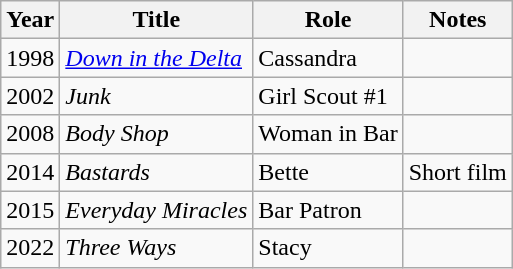<table class="wikitable sortable">
<tr>
<th>Year</th>
<th>Title</th>
<th>Role</th>
<th class="unsortable">Notes</th>
</tr>
<tr>
<td>1998</td>
<td><em><a href='#'>Down in the Delta</a></em></td>
<td>Cassandra</td>
<td></td>
</tr>
<tr>
<td>2002</td>
<td><em>Junk</em></td>
<td>Girl Scout #1</td>
<td></td>
</tr>
<tr>
<td>2008</td>
<td><em>Body Shop</em></td>
<td>Woman in Bar</td>
<td></td>
</tr>
<tr>
<td>2014</td>
<td><em>Bastards</em></td>
<td>Bette</td>
<td>Short film</td>
</tr>
<tr>
<td>2015</td>
<td><em>Everyday Miracles</em></td>
<td>Bar Patron</td>
<td></td>
</tr>
<tr>
<td>2022</td>
<td><em>Three Ways</em></td>
<td>Stacy</td>
<td></td>
</tr>
</table>
